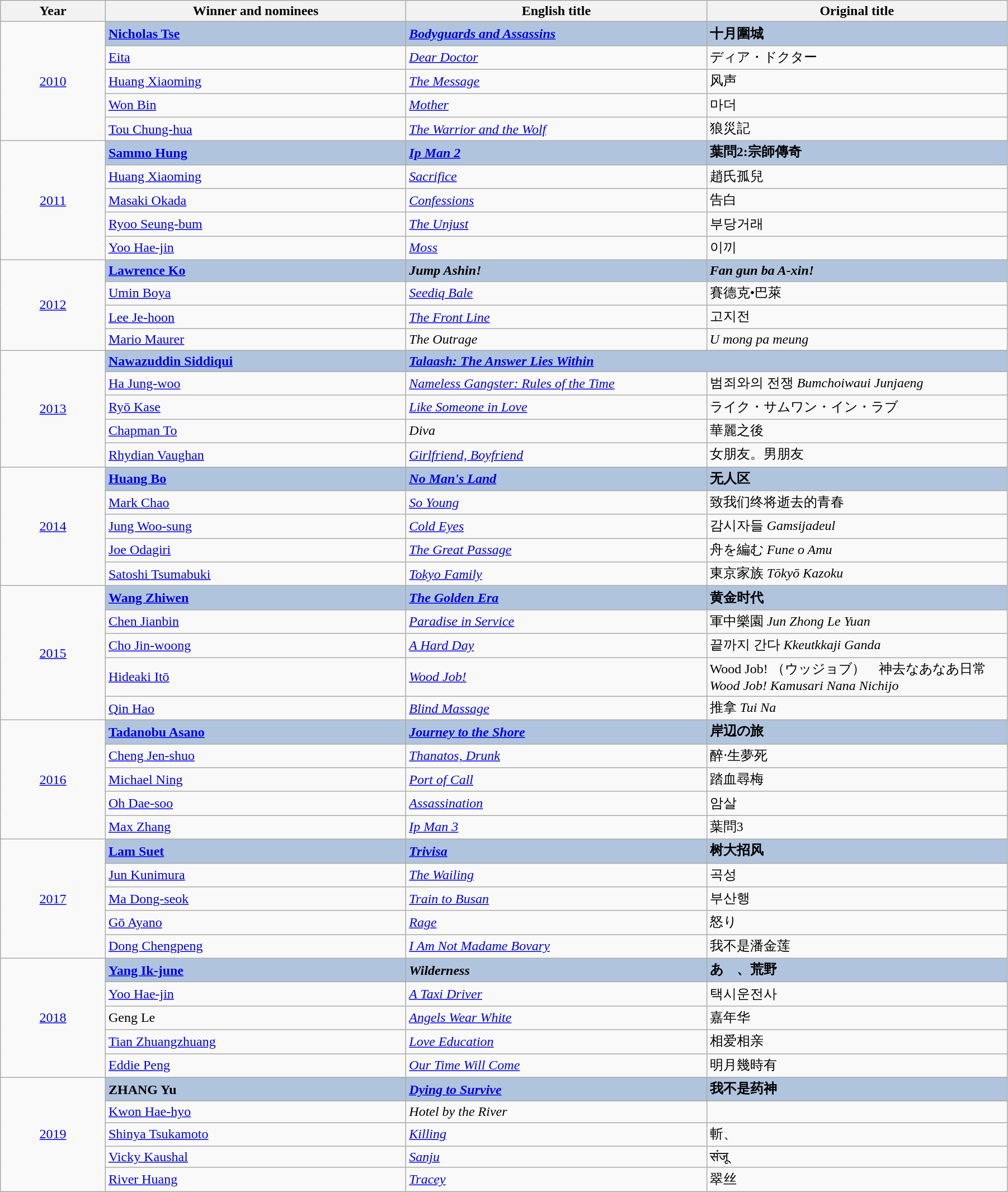<table class="wikitable" width="95%" cellpadding="5">
<tr>
<th width="100"><strong>Year</strong></th>
<th width="300"><strong>Winner and nominees</strong></th>
<th width="300"><strong>English title</strong></th>
<th width="300"><strong>Original title</strong></th>
</tr>
<tr>
<td rowspan="5" style="text-align:center;"><a href='#'>2010</a></td>
<td style="background:#B0C4DE;"> <strong><a href='#'>Nicholas Tse</a></strong></td>
<td style="background:#B0C4DE;"><strong><em><a href='#'>Bodyguards and Assassins</a></em></strong></td>
<td style="background:#B0C4DE;"><strong>十月圍城</strong></td>
</tr>
<tr>
<td> <a href='#'>Eita</a></td>
<td><em><a href='#'>Dear Doctor</a></em></td>
<td>ディア・ドクター</td>
</tr>
<tr>
<td> <a href='#'>Huang Xiaoming</a></td>
<td><em><a href='#'>The Message</a></em></td>
<td>风声</td>
</tr>
<tr>
<td> <a href='#'>Won Bin</a></td>
<td><em><a href='#'>Mother</a></em></td>
<td>마더</td>
</tr>
<tr>
<td> <a href='#'>Tou Chung-hua</a></td>
<td><em><a href='#'>The Warrior and the Wolf</a></em></td>
<td>狼災記</td>
</tr>
<tr>
<td rowspan="5" style="text-align:center;"><a href='#'>2011</a></td>
<td style="background:#B0C4DE;"> <strong><a href='#'>Sammo Hung</a></strong></td>
<td style="background:#B0C4DE;"><strong><em><a href='#'>Ip Man 2</a></em></strong></td>
<td style="background:#B0C4DE;"><strong>葉問2:宗師傳奇</strong></td>
</tr>
<tr>
<td> <a href='#'>Huang Xiaoming</a></td>
<td><em><a href='#'>Sacrifice</a></em></td>
<td>趙氏孤兒</td>
</tr>
<tr>
<td> <a href='#'>Masaki Okada</a></td>
<td><em><a href='#'>Confessions</a></em></td>
<td>告白</td>
</tr>
<tr>
<td> <a href='#'>Ryoo Seung-bum</a></td>
<td><em><a href='#'>The Unjust</a></em></td>
<td>부당거래</td>
</tr>
<tr>
<td> <a href='#'>Yoo Hae-jin</a></td>
<td><em><a href='#'>Moss</a></em></td>
<td>이끼</td>
</tr>
<tr>
<td rowspan="4" style="text-align:center;"><a href='#'>2012</a></td>
<td style="background:#B0C4DE;"> <strong><a href='#'>Lawrence Ko</a></strong></td>
<td style="background:#B0C4DE;"><strong><em>Jump Ashin!</em></strong></td>
<td style="background:#B0C4DE;"><strong><em>Fan gun ba A-xin!</em></strong></td>
</tr>
<tr>
<td> <a href='#'>Umin Boya</a></td>
<td><em><a href='#'>Seediq Bale</a></em></td>
<td>賽德克•巴萊</td>
</tr>
<tr>
<td> <a href='#'>Lee Je-hoon</a></td>
<td><em><a href='#'>The Front Line</a></em></td>
<td>고지전</td>
</tr>
<tr>
<td> <a href='#'>Mario Maurer</a></td>
<td><em>The Outrage</em></td>
<td><em>U mong pa meung</em></td>
</tr>
<tr>
<td rowspan="5" style="text-align:center;"><a href='#'>2013</a></td>
<td style="background:#B0C4DE;">  <strong><a href='#'>Nawazuddin Siddiqui</a></strong></td>
<td colspan="2" style="background:#B0C4DE;"><strong><em><a href='#'>Talaash: The Answer Lies Within</a></em></strong></td>
</tr>
<tr>
<td> <a href='#'>Ha Jung-woo</a></td>
<td><em><a href='#'>Nameless Gangster: Rules of the Time</a></em></td>
<td>범죄와의 전쟁 <em>Bumchoiwaui Junjaeng</em></td>
</tr>
<tr>
<td> <a href='#'>Ryō Kase</a></td>
<td><em><a href='#'>Like Someone in Love</a></em></td>
<td>ライク・サムワン・イン・ラブ</td>
</tr>
<tr>
<td> <a href='#'>Chapman To</a></td>
<td><em>Diva</em></td>
<td>華麗之後</td>
</tr>
<tr>
<td> <a href='#'>Rhydian Vaughan</a></td>
<td><em><a href='#'>Girlfriend, Boyfriend</a></em></td>
<td>女朋友。男朋友</td>
</tr>
<tr>
<td rowspan="5" style="text-align:center;"><a href='#'>2014</a></td>
<td style="background:#B0C4DE;"> <strong><a href='#'>Huang Bo</a></strong></td>
<td style="background:#B0C4DE;"><strong><em><a href='#'>No Man's Land</a></em></strong></td>
<td style="background:#B0C4DE;"><strong>无人区</strong></td>
</tr>
<tr>
<td> <a href='#'>Mark Chao</a></td>
<td><em><a href='#'>So Young</a></em></td>
<td>致我们终将逝去的青春</td>
</tr>
<tr>
<td> <a href='#'>Jung Woo-sung</a></td>
<td><em><a href='#'>Cold Eyes</a></em></td>
<td>감시자들 <em>Gamsijadeul</em></td>
</tr>
<tr>
<td> <a href='#'>Joe Odagiri</a></td>
<td><em><a href='#'>The Great Passage</a></em></td>
<td>舟を編む <em>Fune o Amu</em></td>
</tr>
<tr>
<td> <a href='#'>Satoshi Tsumabuki</a></td>
<td><em><a href='#'>Tokyo Family</a></em></td>
<td>東京家族 <em>Tōkyō Kazoku</em></td>
</tr>
<tr>
<td rowspan="5" style="text-align:center;"><a href='#'>2015</a></td>
<td style="background:#B0C4DE;"> <strong><a href='#'>Wang Zhiwen</a></strong></td>
<td style="background:#B0C4DE;"><strong><em><a href='#'>The Golden Era</a></em></strong></td>
<td style="background:#B0C4DE;"><strong>黄金时代</strong></td>
</tr>
<tr>
<td> <a href='#'>Chen Jianbin</a></td>
<td><em><a href='#'>Paradise in Service</a></em></td>
<td>軍中樂園 <em>Jun Zhong Le Yuan</em></td>
</tr>
<tr>
<td> <a href='#'>Cho Jin-woong</a></td>
<td><em><a href='#'>A Hard Day</a></em></td>
<td>끝까지 간다 <em>Kkeutkkaji Ganda</em></td>
</tr>
<tr>
<td> <a href='#'>Hideaki Itō</a></td>
<td><em><a href='#'>Wood Job!</a></em></td>
<td>Wood Job! （ウッジョブ）　神去なあなあ日常 <br> <em>Wood Job! Kamusari Nana Nichijo</em></td>
</tr>
<tr>
<td> <a href='#'>Qin Hao</a></td>
<td><em><a href='#'>Blind Massage</a></em></td>
<td>推拿 <em>Tui Na</em></td>
</tr>
<tr>
<td rowspan="5" style="text-align:center;"><a href='#'>2016</a></td>
<td style="background:#B0C4DE;"> <strong><a href='#'>Tadanobu Asano</a></strong></td>
<td style="background:#B0C4DE;"><strong><em><a href='#'>Journey to the Shore</a></em></strong></td>
<td style="background:#B0C4DE;"><strong>岸辺の旅</strong></td>
</tr>
<tr>
<td> <a href='#'>Cheng Jen-shuo</a></td>
<td><em><a href='#'>Thanatos, Drunk</a></em></td>
<td>醉‧生夢死</td>
</tr>
<tr>
<td> <a href='#'>Michael Ning</a></td>
<td><em><a href='#'>Port of Call</a></em></td>
<td>踏血尋梅</td>
</tr>
<tr>
<td> <a href='#'>Oh Dae-soo</a></td>
<td><em><a href='#'>Assassination</a></em></td>
<td>암살</td>
</tr>
<tr>
<td> <a href='#'>Max Zhang</a></td>
<td><em><a href='#'>Ip Man 3</a></em></td>
<td>葉問3</td>
</tr>
<tr>
<td rowspan="5" style="text-align:center;"><a href='#'>2017</a></td>
<td style="background:#B0C4DE;"> <strong><a href='#'>Lam Suet</a></strong></td>
<td style="background:#B0C4DE;"><strong><em><a href='#'>Trivisa</a></em></strong></td>
<td style="background:#B0C4DE;"><strong>树大招风</strong></td>
</tr>
<tr>
<td> <a href='#'>Jun Kunimura</a></td>
<td><em><a href='#'>The Wailing</a></em></td>
<td>곡성</td>
</tr>
<tr>
<td> <a href='#'>Ma Dong-seok</a></td>
<td><em><a href='#'>Train to Busan</a></em></td>
<td>부산행</td>
</tr>
<tr>
<td> <a href='#'>Gō Ayano</a></td>
<td><em><a href='#'>Rage</a></em></td>
<td>怒り</td>
</tr>
<tr>
<td> <a href='#'>Dong Chengpeng</a></td>
<td><em><a href='#'>I Am Not Madame Bovary</a></em></td>
<td>我不是潘金莲</td>
</tr>
<tr>
<td rowspan="5" style="text-align:center;"><a href='#'>2018</a></td>
<td style="background:#B0C4DE;"> <strong><a href='#'>Yang Ik-june</a></strong></td>
<td style="background:#B0C4DE;"><strong><em>Wilderness</em></strong></td>
<td style="background:#B0C4DE;"><strong>あゝ、荒野</strong></td>
</tr>
<tr>
<td> <a href='#'>Yoo Hae-jin</a></td>
<td><em><a href='#'>A Taxi Driver</a></em></td>
<td>택시운전사</td>
</tr>
<tr>
<td> Geng Le</td>
<td><em><a href='#'>Angels Wear White</a></em></td>
<td>嘉年华</td>
</tr>
<tr>
<td> <a href='#'>Tian Zhuangzhuang</a></td>
<td><em><a href='#'>Love Education</a></em></td>
<td>相爱相亲</td>
</tr>
<tr>
<td> <a href='#'>Eddie Peng</a></td>
<td><em><a href='#'>Our Time Will Come</a></em></td>
<td>明月幾時有</td>
</tr>
<tr>
<td rowspan="5" style="text-align:center;"><a href='#'>2019</a></td>
<td style="background:#B0C4DE;"> <strong>ZHANG Yu</strong></td>
<td style="background:#B0C4DE;"><strong><em><a href='#'>Dying to Survive</a></em></strong></td>
<td style="background:#B0C4DE;"><strong>我不是药神</strong></td>
</tr>
<tr>
<td> <a href='#'>Kwon Hae-hyo</a></td>
<td><em>Hotel by the River</em></td>
<td></td>
</tr>
<tr>
<td> <a href='#'>Shinya Tsukamoto</a></td>
<td><em><a href='#'>Killing</a></em></td>
<td>斬、</td>
</tr>
<tr>
<td> <a href='#'>Vicky Kaushal</a></td>
<td><em><a href='#'>Sanju</a></em></td>
<td>संजू</td>
</tr>
<tr>
<td> <a href='#'>River Huang</a></td>
<td><em><a href='#'>Tracey</a></em></td>
<td>翠丝</td>
</tr>
</table>
